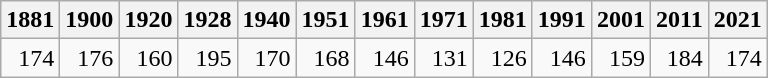<table class="wikitable">
<tr class="hintergrundfarbe5">
<th>1881</th>
<th>1900</th>
<th>1920</th>
<th>1928</th>
<th>1940</th>
<th>1951</th>
<th>1961</th>
<th>1971</th>
<th>1981</th>
<th>1991</th>
<th>2001</th>
<th>2011</th>
<th>2021</th>
</tr>
<tr>
<td style="text-align:right">174</td>
<td style="text-align:right">176</td>
<td style="text-align:right">160</td>
<td style="text-align:right">195</td>
<td style="text-align:right">170</td>
<td style="text-align:right">168</td>
<td style="text-align:right">146</td>
<td style="text-align:right">131</td>
<td style="text-align:right">126</td>
<td style="text-align:right">146</td>
<td style="text-align:right">159</td>
<td style="text-align:right">184</td>
<td style="text-align:right">174</td>
</tr>
</table>
